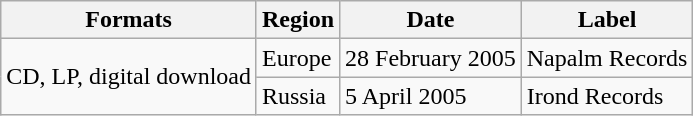<table class="wikitable plainrowheaders">
<tr>
<th scope="col">Formats</th>
<th scope="col">Region</th>
<th scope="col">Date</th>
<th scope="col">Label</th>
</tr>
<tr>
<td rowspan=2>CD, LP, digital download</td>
<td>Europe</td>
<td>28 February 2005</td>
<td>Napalm Records</td>
</tr>
<tr>
<td>Russia</td>
<td>5 April 2005</td>
<td>Irond Records</td>
</tr>
</table>
